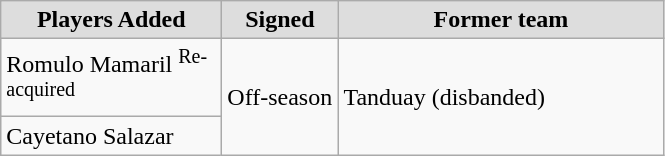<table class="wikitable sortable sortable">
<tr align="center" bgcolor="#dddddd">
<td style="width:140px"><strong>Players Added</strong></td>
<td style="width:70px"><strong>Signed</strong></td>
<td style="width:210px"><strong>Former team</strong></td>
</tr>
<tr>
<td>Romulo Mamaril <sup>Re-acquired</sup></td>
<td rowspan="2">Off-season</td>
<td rowspan="2">Tanduay (disbanded)</td>
</tr>
<tr>
<td>Cayetano Salazar</td>
</tr>
</table>
